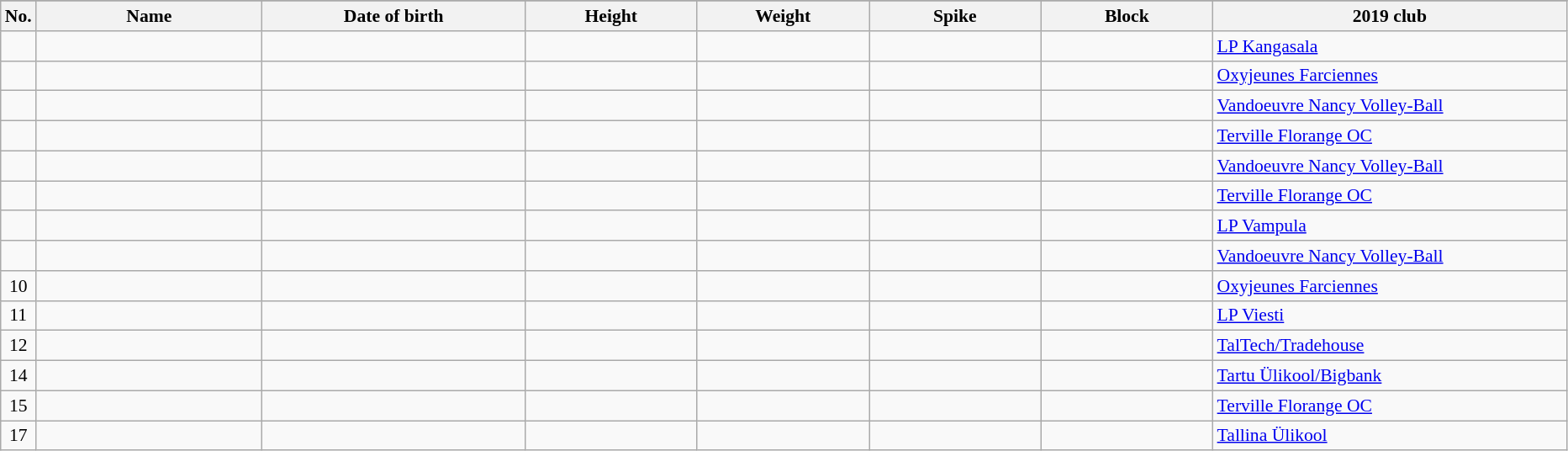<table class="wikitable sortable" style="font-size:90%; text-align:center;">
<tr>
</tr>
<tr>
<th>No.</th>
<th style="width:12em">Name</th>
<th style="width:14em">Date of birth</th>
<th style="width:9em">Height</th>
<th style="width:9em">Weight</th>
<th style="width:9em">Spike</th>
<th style="width:9em">Block</th>
<th style="width:19em">2019 club</th>
</tr>
<tr>
<td></td>
<td align=left></td>
<td align=right></td>
<td></td>
<td></td>
<td></td>
<td></td>
<td align=left> <a href='#'>LP Kangasala</a></td>
</tr>
<tr>
<td></td>
<td align=left></td>
<td align=right></td>
<td></td>
<td></td>
<td></td>
<td></td>
<td align=left> <a href='#'>Oxyjeunes Farciennes</a></td>
</tr>
<tr>
<td></td>
<td align=left></td>
<td align=right></td>
<td></td>
<td></td>
<td></td>
<td></td>
<td align=left> <a href='#'>Vandoeuvre Nancy Volley-Ball</a></td>
</tr>
<tr>
<td></td>
<td align=left></td>
<td align=right></td>
<td></td>
<td></td>
<td></td>
<td></td>
<td align=left> <a href='#'>Terville Florange OC</a></td>
</tr>
<tr>
<td></td>
<td align=left></td>
<td align=right></td>
<td></td>
<td></td>
<td></td>
<td></td>
<td align=left> <a href='#'>Vandoeuvre Nancy Volley-Ball</a></td>
</tr>
<tr>
<td></td>
<td align=left></td>
<td align=right></td>
<td></td>
<td></td>
<td></td>
<td></td>
<td align=left> <a href='#'>Terville Florange OC</a></td>
</tr>
<tr>
<td></td>
<td align=left></td>
<td align=right></td>
<td></td>
<td></td>
<td></td>
<td></td>
<td align=left> <a href='#'>LP Vampula</a></td>
</tr>
<tr>
<td></td>
<td align=left></td>
<td align=right></td>
<td></td>
<td></td>
<td></td>
<td></td>
<td align=left> <a href='#'>Vandoeuvre Nancy Volley-Ball</a></td>
</tr>
<tr>
<td>10</td>
<td align=left></td>
<td align=right></td>
<td></td>
<td></td>
<td></td>
<td></td>
<td align=left> <a href='#'>Oxyjeunes Farciennes</a></td>
</tr>
<tr>
<td>11</td>
<td align=left></td>
<td align=right></td>
<td></td>
<td></td>
<td></td>
<td></td>
<td align=left> <a href='#'>LP Viesti</a></td>
</tr>
<tr>
<td>12</td>
<td align=left></td>
<td align=right></td>
<td></td>
<td></td>
<td></td>
<td></td>
<td align=left> <a href='#'>TalTech/Tradehouse</a></td>
</tr>
<tr>
<td>14</td>
<td align=left></td>
<td align=right></td>
<td></td>
<td></td>
<td></td>
<td></td>
<td align=left> <a href='#'>Tartu Ülikool/Bigbank</a></td>
</tr>
<tr>
<td>15</td>
<td align=left></td>
<td align=right></td>
<td></td>
<td></td>
<td></td>
<td></td>
<td align=left> <a href='#'>Terville Florange OC</a></td>
</tr>
<tr>
<td>17</td>
<td align=left></td>
<td align=right></td>
<td></td>
<td></td>
<td></td>
<td></td>
<td align=left> <a href='#'>Tallina Ülikool</a></td>
</tr>
</table>
